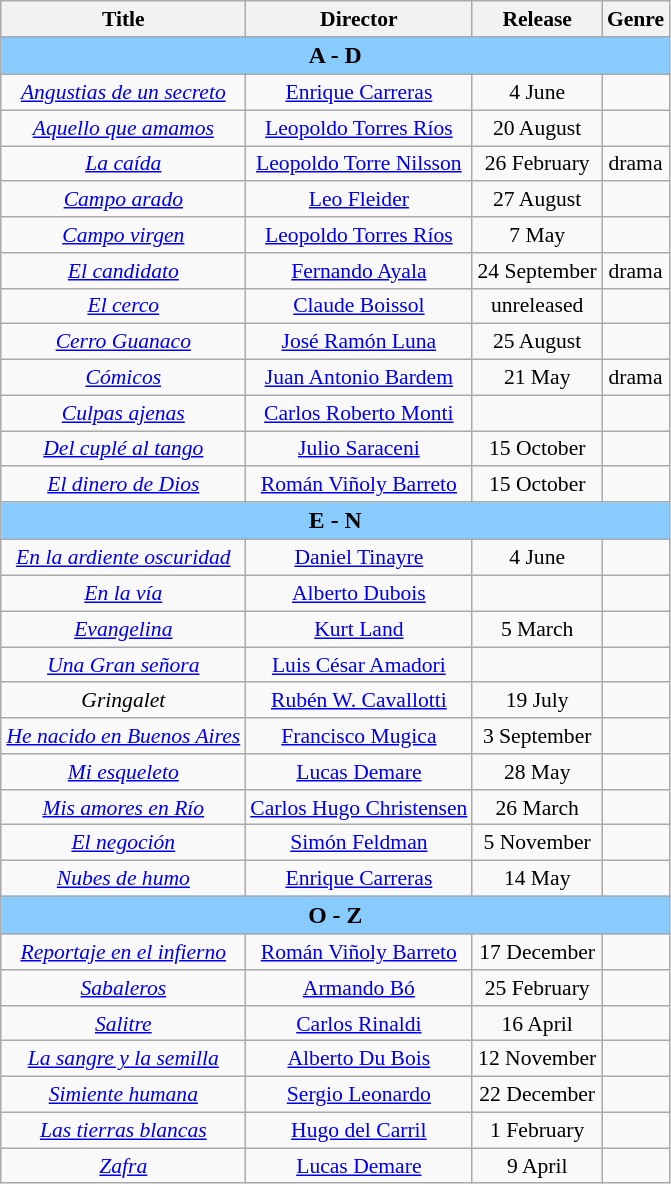<table class="wikitable" style="margin:1em 0 1em 1em; text-align: center; font-size: 90%;">
<tr>
<th scope="col">Title</th>
<th scope="col">Director</th>
<th scope="col">Release</th>
<th scope="col">Genre</th>
</tr>
<tr>
<th colspan="4" style="background-color:#88ccff; font-size:110%;"><strong>A  -  D</strong></th>
</tr>
<tr>
<td><em><a href='#'>Angustias de un secreto</a></em></td>
<td><a href='#'>Enrique Carreras</a></td>
<td>4 June</td>
<td></td>
</tr>
<tr>
<td><em><a href='#'>Aquello que amamos</a></em></td>
<td><a href='#'>Leopoldo Torres Ríos</a></td>
<td>20 August</td>
<td></td>
</tr>
<tr>
<td><em><a href='#'>La caída</a></em></td>
<td><a href='#'>Leopoldo Torre Nilsson</a></td>
<td>26 February</td>
<td>drama</td>
</tr>
<tr>
<td><em><a href='#'>Campo arado</a></em></td>
<td><a href='#'>Leo Fleider</a></td>
<td>27 August</td>
<td></td>
</tr>
<tr>
<td><em><a href='#'>Campo virgen</a></em></td>
<td><a href='#'>Leopoldo Torres Ríos</a></td>
<td>7 May</td>
<td></td>
</tr>
<tr>
<td><em><a href='#'>El candidato</a></em></td>
<td><a href='#'>Fernando Ayala</a></td>
<td>24 September</td>
<td>drama</td>
</tr>
<tr>
<td><em><a href='#'>El cerco</a></em></td>
<td><a href='#'>Claude Boissol</a></td>
<td>unreleased</td>
<td></td>
</tr>
<tr>
<td><em><a href='#'>Cerro Guanaco</a></em></td>
<td><a href='#'>José Ramón Luna</a></td>
<td>25 August</td>
<td></td>
</tr>
<tr>
<td><em><a href='#'>Cómicos</a></em></td>
<td><a href='#'>Juan Antonio Bardem</a></td>
<td>21 May</td>
<td>drama</td>
</tr>
<tr>
<td><em><a href='#'>Culpas ajenas</a></em></td>
<td><a href='#'>Carlos Roberto Monti</a></td>
<td></td>
<td></td>
</tr>
<tr>
<td><em><a href='#'>Del cuplé al tango</a></em></td>
<td><a href='#'>Julio Saraceni</a></td>
<td>15 October</td>
<td></td>
</tr>
<tr>
<td><em><a href='#'>El dinero de Dios</a></em></td>
<td><a href='#'>Román Viñoly Barreto</a></td>
<td>15 October</td>
<td></td>
</tr>
<tr>
<th colspan="4" style="background-color:#88ccff; font-size:110%;"><strong>E  -  N</strong></th>
</tr>
<tr>
<td><em><a href='#'>En la ardiente oscuridad</a></em></td>
<td><a href='#'>Daniel Tinayre</a></td>
<td>4 June</td>
<td></td>
</tr>
<tr>
<td><em><a href='#'>En la vía</a></em></td>
<td><a href='#'>Alberto Dubois</a></td>
<td></td>
<td></td>
</tr>
<tr>
<td><em><a href='#'>Evangelina</a></em></td>
<td><a href='#'>Kurt Land</a></td>
<td>5 March</td>
<td></td>
</tr>
<tr>
<td><em><a href='#'>Una Gran señora</a></em></td>
<td><a href='#'>Luis César Amadori</a></td>
<td></td>
<td></td>
</tr>
<tr>
<td><em>Gringalet</em></td>
<td><a href='#'>Rubén W. Cavallotti</a></td>
<td>19 July</td>
<td></td>
</tr>
<tr>
<td><em><a href='#'>He nacido en Buenos Aires</a></em></td>
<td><a href='#'>Francisco Mugica</a></td>
<td>3 September</td>
<td></td>
</tr>
<tr>
<td><em><a href='#'>Mi esqueleto</a></em></td>
<td><a href='#'>Lucas Demare</a></td>
<td>28 May</td>
<td></td>
</tr>
<tr>
<td><em><a href='#'>Mis amores en Río</a></em></td>
<td><a href='#'>Carlos Hugo Christensen</a></td>
<td>26 March</td>
<td></td>
</tr>
<tr>
<td><em><a href='#'>El negoción</a></em></td>
<td><a href='#'>Simón Feldman</a></td>
<td>5 November</td>
<td></td>
</tr>
<tr>
<td><em><a href='#'>Nubes de humo</a></em></td>
<td><a href='#'>Enrique Carreras</a></td>
<td>14 May</td>
<td></td>
</tr>
<tr>
<th colspan="4" style="background-color:#88ccff; font-size:110%;"><strong>O  -  Z</strong></th>
</tr>
<tr>
<td><em><a href='#'>Reportaje en el infierno</a></em></td>
<td><a href='#'>Román Viñoly Barreto</a></td>
<td>17 December</td>
<td></td>
</tr>
<tr>
<td><em><a href='#'>Sabaleros</a></em></td>
<td><a href='#'>Armando Bó</a></td>
<td>25 February</td>
<td></td>
</tr>
<tr>
<td><em><a href='#'>Salitre</a></em></td>
<td><a href='#'>Carlos Rinaldi</a></td>
<td>16 April</td>
<td></td>
</tr>
<tr>
<td><em><a href='#'>La sangre y la semilla</a></em></td>
<td><a href='#'>Alberto Du Bois</a></td>
<td>12 November</td>
<td></td>
</tr>
<tr>
<td><em><a href='#'>Simiente humana</a></em></td>
<td><a href='#'>Sergio Leonardo</a></td>
<td>22 December</td>
<td></td>
</tr>
<tr>
<td><em><a href='#'>Las tierras blancas</a></em></td>
<td><a href='#'>Hugo del Carril</a></td>
<td>1 February</td>
<td></td>
</tr>
<tr>
<td><em><a href='#'>Zafra</a></em></td>
<td><a href='#'>Lucas Demare</a></td>
<td>9 April</td>
<td></td>
</tr>
</table>
